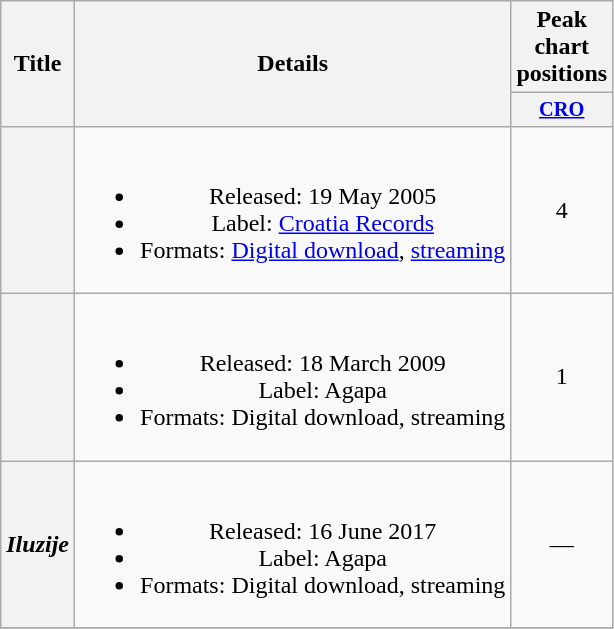<table class="wikitable plainrowheaders" style="text-align:center;">
<tr>
<th scope="col" rowspan="2">Title</th>
<th scope="col" rowspan="2">Details</th>
<th scope="col" colspan="1">Peak chart positions</th>
</tr>
<tr>
<th scope="col" style="width:3em;font-size:85%;"><a href='#'>CRO</a><br></th>
</tr>
<tr>
<th scope="row"><em></em></th>
<td><br><ul><li>Released: 19 May 2005</li><li>Label: <a href='#'>Croatia Records</a></li><li>Formats: <a href='#'>Digital download</a>, <a href='#'>streaming</a></li></ul></td>
<td>4</td>
</tr>
<tr>
<th scope="row"><em></em></th>
<td><br><ul><li>Released: 18 March 2009</li><li>Label: Agapa</li><li>Formats: Digital download, streaming</li></ul></td>
<td>1</td>
</tr>
<tr>
<th scope="row"><em>Iluzije</em></th>
<td><br><ul><li>Released: 16 June 2017</li><li>Label: Agapa</li><li>Formats: Digital download, streaming</li></ul></td>
<td>—</td>
</tr>
<tr>
</tr>
</table>
